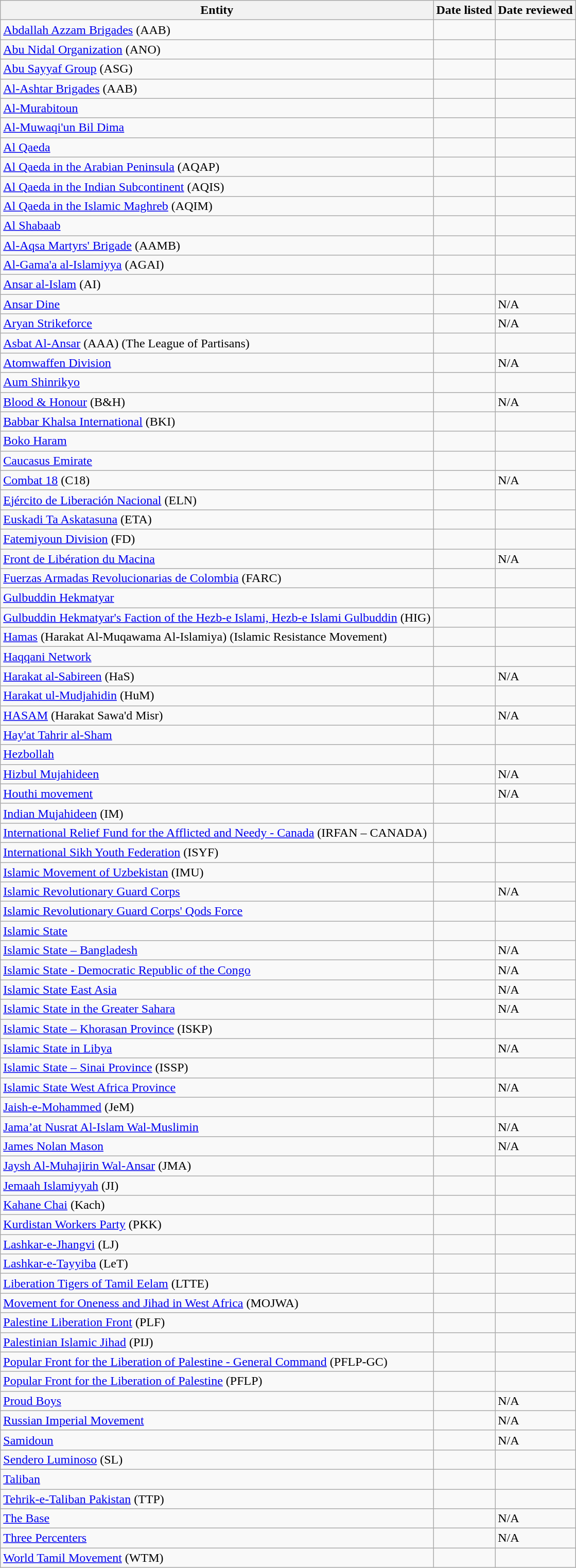<table class="wikitable sortable">
<tr>
<th>Entity</th>
<th>Date listed</th>
<th>Date reviewed</th>
</tr>
<tr>
<td><a href='#'>Abdallah Azzam Brigades</a> (AAB)</td>
<td></td>
<td></td>
</tr>
<tr>
<td><a href='#'>Abu Nidal Organization</a> (ANO)</td>
<td></td>
<td></td>
</tr>
<tr>
<td><a href='#'>Abu Sayyaf Group</a> (ASG)</td>
<td></td>
<td></td>
</tr>
<tr>
<td><a href='#'>Al-Ashtar Brigades</a> (AAB)</td>
<td></td>
<td></td>
</tr>
<tr>
<td><a href='#'>Al-Murabitoun</a></td>
<td></td>
<td></td>
</tr>
<tr>
<td><a href='#'>Al-Muwaqi'un Bil Dima</a></td>
<td></td>
<td></td>
</tr>
<tr>
<td><a href='#'>Al Qaeda</a></td>
<td></td>
<td></td>
</tr>
<tr>
<td><a href='#'>Al Qaeda in the Arabian Peninsula</a> (AQAP)</td>
<td></td>
<td></td>
</tr>
<tr>
<td><a href='#'>Al Qaeda in the Indian Subcontinent</a> (AQIS)</td>
<td></td>
<td></td>
</tr>
<tr>
<td><a href='#'>Al Qaeda in the Islamic Maghreb</a> (AQIM)</td>
<td></td>
<td></td>
</tr>
<tr>
<td><a href='#'>Al Shabaab</a></td>
<td></td>
<td></td>
</tr>
<tr>
<td><a href='#'>Al-Aqsa Martyrs' Brigade</a> (AAMB)</td>
<td></td>
<td></td>
</tr>
<tr>
<td><a href='#'>Al-Gama'a al-Islamiyya</a> (AGAI)</td>
<td></td>
<td></td>
</tr>
<tr>
<td><a href='#'>Ansar al-Islam</a> (AI)</td>
<td></td>
<td></td>
</tr>
<tr>
<td><a href='#'>Ansar Dine</a></td>
<td></td>
<td>N/A</td>
</tr>
<tr>
<td><a href='#'>Aryan Strikeforce</a></td>
<td></td>
<td>N/A</td>
</tr>
<tr>
<td><a href='#'>Asbat Al-Ansar</a> (AAA) (The League of Partisans)</td>
<td></td>
<td></td>
</tr>
<tr>
<td><a href='#'>Atomwaffen Division</a></td>
<td></td>
<td>N/A</td>
</tr>
<tr>
<td><a href='#'>Aum Shinrikyo</a></td>
<td></td>
<td></td>
</tr>
<tr>
<td><a href='#'>Blood & Honour</a> (B&H)</td>
<td></td>
<td>N/A</td>
</tr>
<tr>
<td><a href='#'>Babbar Khalsa International</a> (BKI)</td>
<td></td>
<td></td>
</tr>
<tr>
<td><a href='#'>Boko Haram</a></td>
<td></td>
<td></td>
</tr>
<tr>
<td><a href='#'>Caucasus Emirate</a></td>
<td></td>
<td></td>
</tr>
<tr>
<td><a href='#'>Combat 18</a> (C18)</td>
<td></td>
<td>N/A</td>
</tr>
<tr>
<td><a href='#'>Ejército de Liberación Nacional</a> (ELN)</td>
<td></td>
<td></td>
</tr>
<tr>
<td><a href='#'>Euskadi Ta Askatasuna</a> (ETA)</td>
<td></td>
<td></td>
</tr>
<tr>
<td><a href='#'>Fatemiyoun Division</a> (FD)</td>
<td></td>
<td></td>
</tr>
<tr>
<td><a href='#'>Front de Libération du Macina</a></td>
<td></td>
<td>N/A</td>
</tr>
<tr>
<td><a href='#'>Fuerzas Armadas Revolucionarias de Colombia</a> (FARC)</td>
<td></td>
<td></td>
</tr>
<tr>
<td><a href='#'>Gulbuddin Hekmatyar</a></td>
<td></td>
<td></td>
</tr>
<tr>
<td><a href='#'>Gulbuddin Hekmatyar's Faction of the Hezb-e Islami, Hezb-e Islami Gulbuddin</a> (HIG)</td>
<td></td>
<td></td>
</tr>
<tr>
<td><a href='#'>Hamas</a> (Harakat Al-Muqawama Al-Islamiya) (Islamic Resistance Movement)</td>
<td></td>
<td></td>
</tr>
<tr>
<td><a href='#'>Haqqani Network</a></td>
<td></td>
<td></td>
</tr>
<tr>
<td><a href='#'>Harakat al-Sabireen</a> (HaS)</td>
<td></td>
<td>N/A</td>
</tr>
<tr>
<td><a href='#'>Harakat ul-Mudjahidin</a> (HuM)</td>
<td></td>
<td></td>
</tr>
<tr>
<td><a href='#'>HASAM</a> (Harakat Sawa'd Misr)</td>
<td></td>
<td>N/A</td>
</tr>
<tr>
<td><a href='#'>Hay'at Tahrir al-Sham</a></td>
<td></td>
<td></td>
</tr>
<tr>
<td><a href='#'>Hezbollah</a></td>
<td></td>
<td></td>
</tr>
<tr>
<td><a href='#'>Hizbul Mujahideen</a></td>
<td></td>
<td>N/A</td>
</tr>
<tr>
<td><a href='#'>Houthi movement</a></td>
<td></td>
<td>N/A</td>
</tr>
<tr>
<td><a href='#'>Indian Mujahideen</a> (IM)</td>
<td></td>
<td></td>
</tr>
<tr>
<td><a href='#'>International Relief Fund for the Afflicted and Needy - Canada</a> (IRFAN – CANADA)</td>
<td></td>
<td></td>
</tr>
<tr>
<td><a href='#'>International Sikh Youth Federation</a> (ISYF)</td>
<td></td>
<td></td>
</tr>
<tr>
<td><a href='#'>Islamic Movement of Uzbekistan</a> (IMU)</td>
<td></td>
<td></td>
</tr>
<tr>
<td><a href='#'>Islamic Revolutionary Guard Corps</a></td>
<td></td>
<td>N/A</td>
</tr>
<tr>
<td><a href='#'>Islamic Revolutionary Guard Corps' Qods Force</a></td>
<td></td>
<td></td>
</tr>
<tr>
<td><a href='#'>Islamic State</a></td>
<td></td>
<td></td>
</tr>
<tr>
<td><a href='#'>Islamic State – Bangladesh</a></td>
<td></td>
<td>N/A</td>
</tr>
<tr>
<td><a href='#'>Islamic State - Democratic Republic of the Congo</a></td>
<td></td>
<td>N/A</td>
</tr>
<tr>
<td><a href='#'>Islamic State East Asia</a></td>
<td></td>
<td>N/A</td>
</tr>
<tr>
<td><a href='#'>Islamic State in the Greater Sahara</a></td>
<td></td>
<td>N/A</td>
</tr>
<tr>
<td><a href='#'>Islamic State – Khorasan Province</a> (ISKP)</td>
<td></td>
<td></td>
</tr>
<tr>
<td><a href='#'>Islamic State in Libya</a></td>
<td></td>
<td>N/A</td>
</tr>
<tr>
<td><a href='#'>Islamic State – Sinai Province</a> (ISSP)</td>
<td></td>
<td></td>
</tr>
<tr>
<td><a href='#'>Islamic State West Africa Province</a></td>
<td></td>
<td>N/A</td>
</tr>
<tr>
<td><a href='#'>Jaish-e-Mohammed</a> (JeM)</td>
<td></td>
<td></td>
</tr>
<tr>
<td><a href='#'>Jama’at Nusrat Al-Islam Wal-Muslimin</a></td>
<td></td>
<td>N/A</td>
</tr>
<tr>
<td><a href='#'>James Nolan Mason</a></td>
<td></td>
<td>N/A</td>
</tr>
<tr>
<td><a href='#'>Jaysh Al-Muhajirin Wal-Ansar</a> (JMA)</td>
<td></td>
<td></td>
</tr>
<tr>
<td><a href='#'>Jemaah Islamiyyah</a> (JI)</td>
<td></td>
<td></td>
</tr>
<tr>
<td><a href='#'>Kahane Chai</a> (Kach)</td>
<td></td>
<td></td>
</tr>
<tr>
<td><a href='#'>Kurdistan Workers Party</a> (PKK)</td>
<td></td>
<td></td>
</tr>
<tr>
<td><a href='#'>Lashkar-e-Jhangvi</a> (LJ)</td>
<td></td>
<td></td>
</tr>
<tr>
<td><a href='#'>Lashkar-e-Tayyiba</a> (LeT)</td>
<td></td>
<td></td>
</tr>
<tr>
<td><a href='#'>Liberation Tigers of Tamil Eelam</a> (LTTE)</td>
<td></td>
<td></td>
</tr>
<tr>
<td><a href='#'>Movement for Oneness and Jihad in West Africa</a> (MOJWA)</td>
<td></td>
<td></td>
</tr>
<tr>
<td><a href='#'>Palestine Liberation Front</a> (PLF)</td>
<td></td>
<td></td>
</tr>
<tr>
<td><a href='#'>Palestinian Islamic Jihad</a> (PIJ)</td>
<td></td>
<td></td>
</tr>
<tr>
<td><a href='#'>Popular Front for the Liberation of Palestine - General Command</a> (PFLP-GC)</td>
<td></td>
<td></td>
</tr>
<tr>
<td><a href='#'>Popular Front for the Liberation of Palestine</a> (PFLP)</td>
<td></td>
<td></td>
</tr>
<tr>
<td><a href='#'>Proud Boys</a></td>
<td></td>
<td>N/A</td>
</tr>
<tr>
<td><a href='#'>Russian Imperial Movement</a></td>
<td></td>
<td>N/A</td>
</tr>
<tr>
<td><a href='#'>Samidoun</a></td>
<td></td>
<td>N/A</td>
</tr>
<tr>
<td><a href='#'>Sendero Luminoso</a> (SL)</td>
<td></td>
<td></td>
</tr>
<tr>
<td><a href='#'>Taliban</a></td>
<td></td>
<td></td>
</tr>
<tr>
<td><a href='#'>Tehrik-e-Taliban Pakistan</a> (TTP)</td>
<td></td>
<td></td>
</tr>
<tr>
<td><a href='#'>The Base</a></td>
<td></td>
<td>N/A</td>
</tr>
<tr>
<td><a href='#'>Three Percenters</a></td>
<td></td>
<td>N/A</td>
</tr>
<tr>
<td><a href='#'>World Tamil Movement</a> (WTM)</td>
<td></td>
<td></td>
</tr>
</table>
